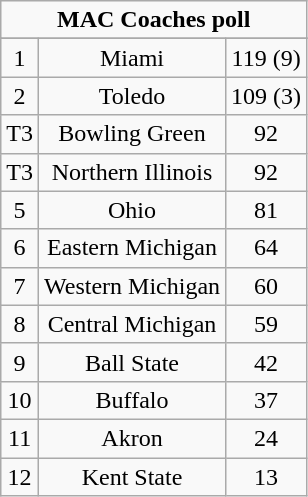<table class="wikitable" style="display: inline-table;">
<tr align="center">
<td align="center" Colspan="3"><strong>MAC Coaches poll</strong></td>
</tr>
<tr align="center">
</tr>
<tr align="center">
<td>1</td>
<td>Miami</td>
<td>119 (9)</td>
</tr>
<tr align="center">
<td>2</td>
<td>Toledo</td>
<td>109 (3)</td>
</tr>
<tr align="center">
<td>T3</td>
<td>Bowling Green</td>
<td>92</td>
</tr>
<tr align="center">
<td>T3</td>
<td>Northern Illinois</td>
<td>92</td>
</tr>
<tr align="center">
<td>5</td>
<td>Ohio</td>
<td>81</td>
</tr>
<tr align="center">
<td>6</td>
<td>Eastern Michigan</td>
<td>64</td>
</tr>
<tr align="center">
<td>7</td>
<td>Western Michigan</td>
<td>60</td>
</tr>
<tr align="center">
<td>8</td>
<td>Central Michigan</td>
<td>59</td>
</tr>
<tr align="center">
<td>9</td>
<td>Ball State</td>
<td>42</td>
</tr>
<tr align="center">
<td>10</td>
<td>Buffalo</td>
<td>37</td>
</tr>
<tr align="center">
<td>11</td>
<td>Akron</td>
<td>24</td>
</tr>
<tr align="center">
<td>12</td>
<td>Kent State</td>
<td>13</td>
</tr>
</table>
